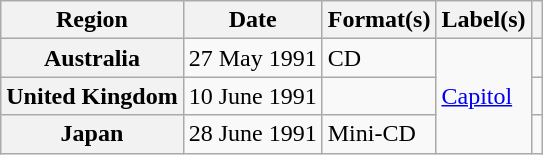<table class="wikitable plainrowheaders">
<tr>
<th scope="col">Region</th>
<th scope="col">Date</th>
<th scope="col">Format(s)</th>
<th scope="col">Label(s)</th>
<th scope="col"></th>
</tr>
<tr>
<th scope="row">Australia</th>
<td>27 May 1991</td>
<td>CD</td>
<td rowspan="3"><a href='#'>Capitol</a></td>
<td></td>
</tr>
<tr>
<th scope="row">United Kingdom</th>
<td>10 June 1991</td>
<td></td>
<td></td>
</tr>
<tr>
<th scope="row">Japan</th>
<td>28 June 1991</td>
<td>Mini-CD</td>
<td></td>
</tr>
</table>
